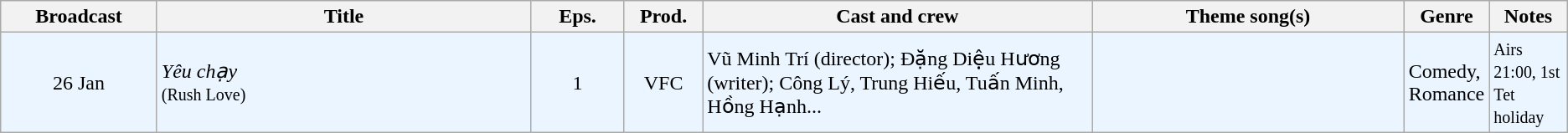<table class="wikitable sortable">
<tr>
<th style="width:10%;">Broadcast</th>
<th style="width:24%;">Title</th>
<th style="width:6%;">Eps.</th>
<th style="width:5%;">Prod.</th>
<th style="width:25%;">Cast and crew</th>
<th style="width:20%;">Theme song(s)</th>
<th style="width:5%;">Genre</th>
<th style="width:5%;">Notes</th>
</tr>
<tr ---- bgcolor="#ebf5ff">
<td style="text-align:center;">26 Jan <br></td>
<td><em>Yêu chạy</em> <br><small>(Rush Love)</small></td>
<td style="text-align:center;">1</td>
<td style="text-align:center;">VFC</td>
<td>Vũ Minh Trí (director); Đặng Diệu Hương (writer); Công Lý, Trung Hiếu, Tuấn Minh, Hồng Hạnh...</td>
<td></td>
<td>Comedy, Romance</td>
<td><small>Airs 21:00, 1st Tet holiday</small></td>
</tr>
</table>
